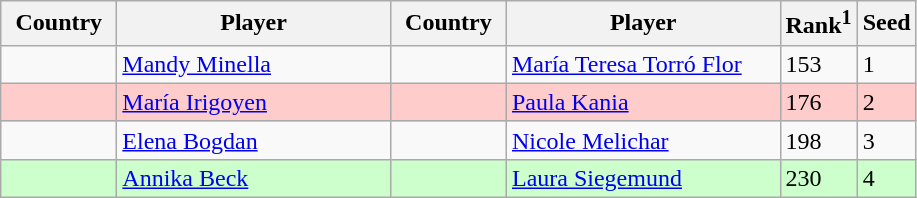<table class="sortable wikitable">
<tr>
<th width="70">Country</th>
<th width="175">Player</th>
<th width="70">Country</th>
<th width="175">Player</th>
<th>Rank<sup>1</sup></th>
<th>Seed</th>
</tr>
<tr>
<td></td>
<td><a href='#'>Mandy Minella</a></td>
<td></td>
<td><a href='#'>María Teresa Torró Flor</a></td>
<td>153</td>
<td>1</td>
</tr>
<tr style="background:#fcc;">
<td></td>
<td><a href='#'>María Irigoyen</a></td>
<td></td>
<td><a href='#'>Paula Kania</a></td>
<td>176</td>
<td>2</td>
</tr>
<tr>
<td></td>
<td><a href='#'>Elena Bogdan</a></td>
<td></td>
<td><a href='#'>Nicole Melichar</a></td>
<td>198</td>
<td>3</td>
</tr>
<tr style="background:#cfc;">
<td></td>
<td><a href='#'>Annika Beck</a></td>
<td></td>
<td><a href='#'>Laura Siegemund</a></td>
<td>230</td>
<td>4</td>
</tr>
</table>
